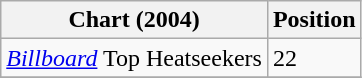<table class="wikitable">
<tr>
<th>Chart (2004)</th>
<th>Position</th>
</tr>
<tr>
<td><em><a href='#'>Billboard</a></em> Top Heatseekers</td>
<td>22</td>
</tr>
<tr>
</tr>
</table>
